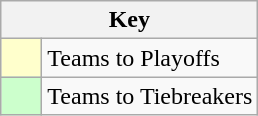<table class="wikitable" style="text-align: center;">
<tr>
<th colspan=2>Key</th>
</tr>
<tr>
<td style="background:#ffffcc; width:20px;"></td>
<td align=left>Teams to Playoffs</td>
</tr>
<tr>
<td style="background:#ccffcc; width:20px;"></td>
<td align=left>Teams to Tiebreakers</td>
</tr>
</table>
